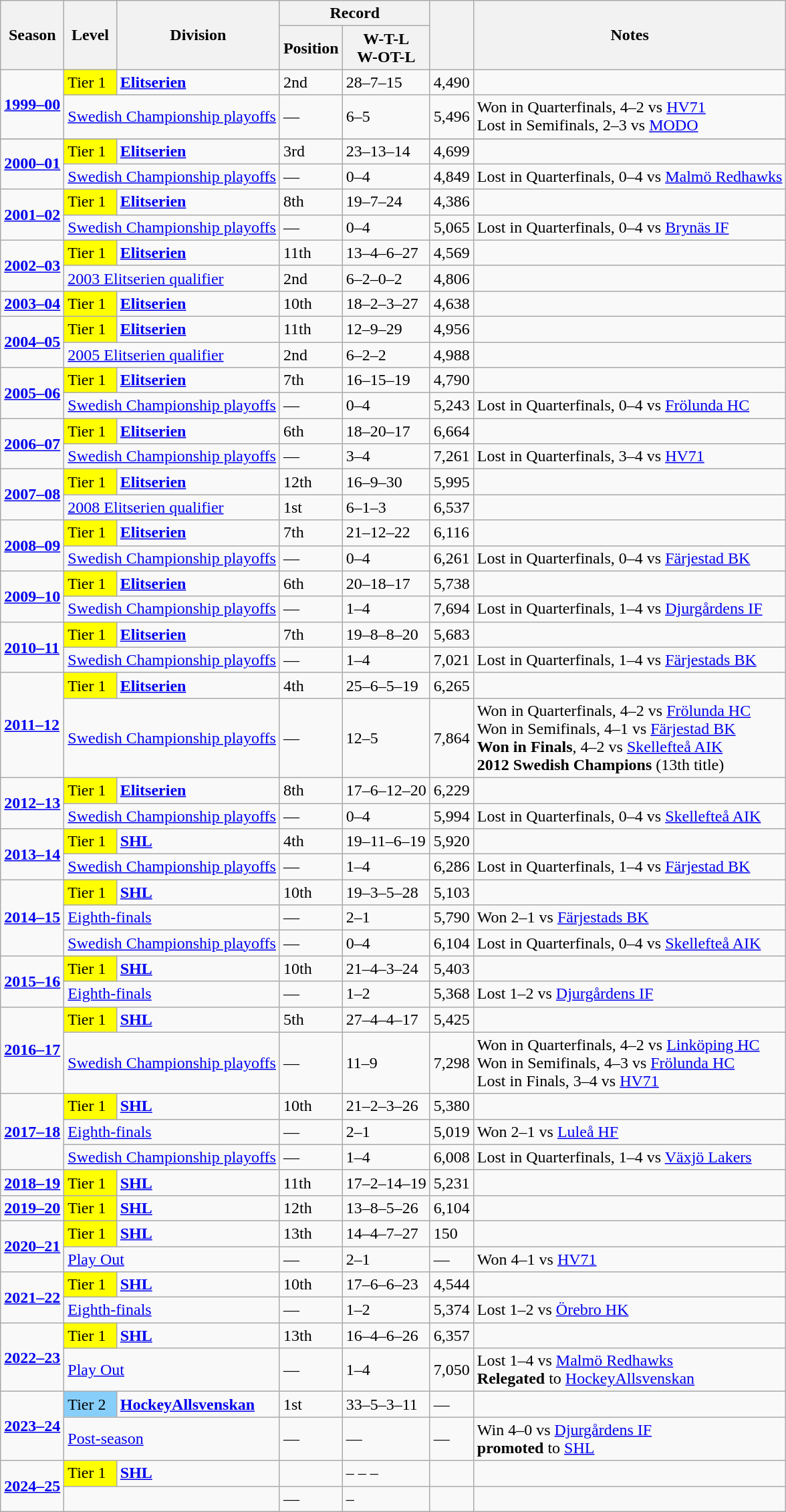<table class="wikitable">
<tr>
<th rowspan="2">Season</th>
<th rowspan="2">Level</th>
<th rowspan="2">Division</th>
<th colspan="2">Record</th>
<th rowspan=2></th>
<th rowspan="2">Notes</th>
</tr>
<tr>
<th>Position</th>
<th>W-T-L<br>W-OT-L</th>
</tr>
<tr>
<td rowspan=2><strong><a href='#'>1999–00</a></strong></td>
<td style="background:#FFFF00;">Tier 1</td>
<td><strong><a href='#'>Elitserien</a></strong></td>
<td>2nd</td>
<td>28–7–15</td>
<td>4,490</td>
<td></td>
</tr>
<tr>
<td colspan=2><a href='#'>Swedish Championship playoffs</a></td>
<td>—</td>
<td>6–5</td>
<td>5,496</td>
<td>Won in Quarterfinals, 4–2 vs <a href='#'>HV71</a><br>Lost in Semifinals, 2–3 vs <a href='#'>MODO</a></td>
</tr>
<tr>
</tr>
<tr>
<td rowspan=2><strong><a href='#'>2000–01</a></strong></td>
<td style="background:#FFFF00;">Tier 1</td>
<td><strong><a href='#'>Elitserien</a></strong></td>
<td>3rd</td>
<td>23–13–14</td>
<td>4,699</td>
<td></td>
</tr>
<tr>
<td colspan=2><a href='#'>Swedish Championship playoffs</a></td>
<td>—</td>
<td>0–4</td>
<td>4,849</td>
<td>Lost in Quarterfinals, 0–4 vs <a href='#'>Malmö Redhawks</a></td>
</tr>
<tr>
<td rowspan=2><strong><a href='#'>2001–02</a></strong></td>
<td style="background:#FFFF00;">Tier 1</td>
<td><strong><a href='#'>Elitserien</a></strong></td>
<td>8th</td>
<td>19–7–24</td>
<td>4,386</td>
<td></td>
</tr>
<tr>
<td colspan=2><a href='#'>Swedish Championship playoffs</a></td>
<td>—</td>
<td>0–4</td>
<td>5,065</td>
<td>Lost in Quarterfinals, 0–4 vs <a href='#'>Brynäs IF</a></td>
</tr>
<tr>
<td rowspan=2><strong><a href='#'>2002–03</a></strong></td>
<td style="background:#FFFF00;">Tier 1</td>
<td><strong><a href='#'>Elitserien</a></strong></td>
<td>11th</td>
<td>13–4–6–27</td>
<td>4,569</td>
<td></td>
</tr>
<tr>
<td colspan=2><a href='#'>2003 Elitserien qualifier</a></td>
<td>2nd</td>
<td>6–2–0–2</td>
<td>4,806</td>
<td></td>
</tr>
<tr>
<td><strong><a href='#'>2003–04</a></strong></td>
<td style="background:#FFFF00;">Tier 1</td>
<td><strong><a href='#'>Elitserien</a></strong></td>
<td>10th</td>
<td>18–2–3–27</td>
<td>4,638</td>
<td></td>
</tr>
<tr>
<td rowspan=2><strong><a href='#'>2004–05</a></strong></td>
<td style="background:#FFFF00;">Tier 1</td>
<td><strong><a href='#'>Elitserien</a></strong></td>
<td>11th</td>
<td>12–9–29</td>
<td>4,956</td>
<td></td>
</tr>
<tr>
<td colspan=2><a href='#'>2005 Elitserien qualifier</a></td>
<td>2nd</td>
<td>6–2–2</td>
<td>4,988</td>
<td></td>
</tr>
<tr>
<td rowspan=2><strong><a href='#'>2005–06</a></strong></td>
<td style="background:#FFFF00;">Tier 1</td>
<td><strong><a href='#'>Elitserien</a></strong></td>
<td>7th</td>
<td>16–15–19</td>
<td>4,790</td>
<td></td>
</tr>
<tr>
<td colspan=2><a href='#'>Swedish Championship playoffs</a></td>
<td>—</td>
<td>0–4</td>
<td>5,243</td>
<td>Lost in Quarterfinals, 0–4 vs <a href='#'>Frölunda HC</a></td>
</tr>
<tr>
<td rowspan=2><strong><a href='#'>2006–07</a></strong></td>
<td style="background:#FFFF00;">Tier 1</td>
<td><strong><a href='#'>Elitserien</a></strong></td>
<td>6th</td>
<td>18–20–17</td>
<td>6,664</td>
<td></td>
</tr>
<tr>
<td colspan=2><a href='#'>Swedish Championship playoffs</a></td>
<td>—</td>
<td>3–4</td>
<td>7,261</td>
<td>Lost in Quarterfinals, 3–4 vs <a href='#'>HV71</a></td>
</tr>
<tr>
<td rowspan=2><strong><a href='#'>2007–08</a></strong></td>
<td style="background:#FFFF00;">Tier 1</td>
<td><strong><a href='#'>Elitserien</a></strong></td>
<td>12th</td>
<td>16–9–30</td>
<td>5,995</td>
<td></td>
</tr>
<tr>
<td colspan=2><a href='#'>2008 Elitserien qualifier</a></td>
<td>1st</td>
<td>6–1–3</td>
<td>6,537</td>
<td></td>
</tr>
<tr>
<td rowspan=2><strong><a href='#'>2008–09</a></strong></td>
<td style="background:#FFFF00;">Tier 1</td>
<td><strong><a href='#'>Elitserien</a></strong></td>
<td>7th</td>
<td>21–12–22</td>
<td>6,116</td>
<td></td>
</tr>
<tr>
<td colspan=2><a href='#'>Swedish Championship playoffs</a></td>
<td>—</td>
<td>0–4</td>
<td>6,261</td>
<td>Lost in Quarterfinals, 0–4 vs <a href='#'>Färjestad BK</a></td>
</tr>
<tr>
<td rowspan=2><strong><a href='#'>2009–10</a></strong></td>
<td style="background:#FFFF00;">Tier 1</td>
<td><strong><a href='#'>Elitserien</a></strong></td>
<td>6th</td>
<td>20–18–17</td>
<td>5,738</td>
<td></td>
</tr>
<tr>
<td colspan=2><a href='#'>Swedish Championship playoffs</a></td>
<td>—</td>
<td>1–4</td>
<td>7,694</td>
<td>Lost in Quarterfinals, 1–4 vs <a href='#'>Djurgårdens IF</a></td>
</tr>
<tr>
<td rowspan=2><strong><a href='#'>2010–11</a></strong></td>
<td style="background:#FFFF00;">Tier 1</td>
<td><strong><a href='#'>Elitserien</a></strong></td>
<td>7th</td>
<td>19–8–8–20</td>
<td>5,683</td>
<td></td>
</tr>
<tr>
<td colspan=2><a href='#'>Swedish Championship playoffs</a></td>
<td>—</td>
<td>1–4</td>
<td>7,021</td>
<td>Lost in Quarterfinals, 1–4 vs <a href='#'>Färjestads BK</a></td>
</tr>
<tr>
<td rowspan=2><strong><a href='#'>2011–12</a></strong></td>
<td style="background:#FFFF00;">Tier 1</td>
<td><strong><a href='#'>Elitserien</a></strong></td>
<td>4th</td>
<td>25–6–5–19</td>
<td>6,265</td>
<td></td>
</tr>
<tr>
<td colspan=2><a href='#'>Swedish Championship playoffs</a></td>
<td>—</td>
<td>12–5</td>
<td>7,864</td>
<td>Won in Quarterfinals, 4–2 vs <a href='#'>Frölunda HC</a><br>Won in Semifinals, 4–1 vs <a href='#'>Färjestad BK</a><br><strong>Won in Finals</strong>, 4–2 vs <a href='#'>Skellefteå AIK</a><br> <strong>2012 Swedish Champions</strong> (13th title)</td>
</tr>
<tr>
<td rowspan=2><strong><a href='#'>2012–13</a></strong></td>
<td style="background:#FFFF00;">Tier 1</td>
<td><strong><a href='#'>Elitserien</a></strong></td>
<td>8th</td>
<td>17–6–12–20</td>
<td>6,229</td>
<td></td>
</tr>
<tr>
<td colspan=2><a href='#'>Swedish Championship playoffs</a></td>
<td>—</td>
<td>0–4</td>
<td>5,994</td>
<td>Lost in Quarterfinals, 0–4 vs <a href='#'>Skellefteå AIK</a></td>
</tr>
<tr>
<td rowspan="2"><strong><a href='#'>2013–14</a></strong></td>
<td style="background:#FFFF00;">Tier 1</td>
<td><strong><a href='#'>SHL</a></strong></td>
<td>4th</td>
<td>19–11–6–19</td>
<td>5,920</td>
<td></td>
</tr>
<tr>
<td colspan="2"><a href='#'>Swedish Championship playoffs</a></td>
<td>—</td>
<td>1–4</td>
<td>6,286</td>
<td>Lost in Quarterfinals, 1–4 vs <a href='#'>Färjestad BK</a></td>
</tr>
<tr>
<td rowspan="3"><strong><a href='#'>2014–15</a></strong></td>
<td style="background:#FFFF00;">Tier 1</td>
<td><strong><a href='#'>SHL</a></strong></td>
<td>10th</td>
<td>19–3–5–28</td>
<td>5,103</td>
<td></td>
</tr>
<tr>
<td colspan=2><a href='#'>Eighth-finals</a></td>
<td>—</td>
<td>2–1</td>
<td>5,790</td>
<td>Won 2–1 vs <a href='#'>Färjestads BK</a></td>
</tr>
<tr>
<td colspan="2"><a href='#'>Swedish Championship playoffs</a></td>
<td>—</td>
<td>0–4</td>
<td>6,104</td>
<td>Lost in Quarterfinals, 0–4 vs <a href='#'>Skellefteå AIK</a></td>
</tr>
<tr>
<td rowspan="2"><strong><a href='#'>2015–16</a></strong></td>
<td style="background:#FFFF00;">Tier 1</td>
<td><strong><a href='#'>SHL</a></strong></td>
<td>10th</td>
<td>21–4–3–24</td>
<td>5,403</td>
<td></td>
</tr>
<tr>
<td colspan="2"><a href='#'>Eighth-finals</a></td>
<td>—</td>
<td>1–2</td>
<td>5,368</td>
<td>Lost 1–2 vs <a href='#'>Djurgårdens IF</a></td>
</tr>
<tr>
<td rowspan="2"><strong><a href='#'>2016–17</a></strong></td>
<td style="background:#FFFF00;">Tier 1</td>
<td><strong><a href='#'>SHL</a></strong></td>
<td>5th</td>
<td>27–4–4–17</td>
<td>5,425</td>
<td></td>
</tr>
<tr>
<td colspan="2"><a href='#'>Swedish Championship playoffs</a></td>
<td>—</td>
<td>11–9</td>
<td>7,298</td>
<td>Won in Quarterfinals, 4–2 vs <a href='#'>Linköping HC</a><br>Won in Semifinals, 4–3 vs <a href='#'>Frölunda HC</a><br> Lost in Finals, 3–4 vs <a href='#'>HV71</a> </td>
</tr>
<tr>
<td rowspan="3"><strong><a href='#'>2017–18</a></strong></td>
<td style="background:#FFFF00;">Tier 1</td>
<td><strong><a href='#'>SHL</a></strong></td>
<td>10th</td>
<td>21–2–3–26</td>
<td>5,380</td>
<td></td>
</tr>
<tr>
<td colspan=2><a href='#'>Eighth-finals</a></td>
<td>—</td>
<td>2–1</td>
<td>5,019</td>
<td>Won 2–1 vs <a href='#'>Luleå HF</a></td>
</tr>
<tr>
<td colspan="2"><a href='#'>Swedish Championship playoffs</a></td>
<td>—</td>
<td>1–4</td>
<td>6,008</td>
<td>Lost in Quarterfinals, 1–4 vs <a href='#'>Växjö Lakers</a></td>
</tr>
<tr>
<td rowspan="1"><strong><a href='#'>2018–19</a></strong></td>
<td style="background:#FFFF00;">Tier 1</td>
<td><strong><a href='#'>SHL</a></strong></td>
<td>11th</td>
<td>17–2–14–19</td>
<td>5,231</td>
<td></td>
</tr>
<tr>
<td rowspan="1"><strong><a href='#'>2019–20</a></strong></td>
<td style="background:#FFFF00;">Tier 1</td>
<td><strong><a href='#'>SHL</a></strong></td>
<td>12th</td>
<td>13–8–5–26</td>
<td>6,104</td>
<td></td>
</tr>
<tr>
<td rowspan="2"><strong><a href='#'>2020–21</a></strong></td>
<td style="background:#FFFF00;">Tier 1</td>
<td><strong><a href='#'>SHL</a></strong></td>
<td>13th</td>
<td>14–4–7–27</td>
<td>150</td>
<td></td>
</tr>
<tr>
<td colspan=2><a href='#'>Play Out</a></td>
<td>—</td>
<td>2–1</td>
<td>—</td>
<td>Won 4–1 vs <a href='#'>HV71</a></td>
</tr>
<tr>
<td rowspan="2"><strong><a href='#'>2021–22</a></strong></td>
<td style="background:#FFFF00;">Tier 1</td>
<td><strong><a href='#'>SHL</a></strong></td>
<td>10th</td>
<td>17–6–6–23</td>
<td>4,544</td>
<td></td>
</tr>
<tr>
<td colspan="2"><a href='#'>Eighth-finals</a></td>
<td>—</td>
<td>1–2</td>
<td>5,374</td>
<td>Lost 1–2 vs <a href='#'>Örebro HK</a></td>
</tr>
<tr>
<td rowspan="2"><strong><a href='#'>2022–23</a></strong></td>
<td style="background:#FFFF00;">Tier 1</td>
<td><strong><a href='#'>SHL</a></strong></td>
<td>13th</td>
<td>16–4–6–26</td>
<td>6,357</td>
<td></td>
</tr>
<tr>
<td colspan=2><a href='#'>Play Out</a></td>
<td>—</td>
<td>1–4</td>
<td>7,050</td>
<td>Lost 1–4 vs <a href='#'>Malmö Redhawks</a><br> <strong>Relegated</strong> to <a href='#'>HockeyAllsvenskan</a></td>
</tr>
<tr>
<td rowspan="2"><strong><a href='#'>2023–24</a></strong></td>
<td style="background:#87CEFA;">Tier 2</td>
<td><strong><a href='#'>HockeyAllsvenskan</a></strong></td>
<td>1st</td>
<td>33–5–3–11</td>
<td>—</td>
<td></td>
</tr>
<tr>
<td colspan=2><a href='#'>Post-season</a></td>
<td>—</td>
<td>—</td>
<td>—</td>
<td>Win 4–0 vs <a href='#'>Djurgårdens IF</a><br> <strong>promoted</strong> to <a href='#'>SHL</a></td>
</tr>
<tr>
<td rowspan="2"><strong><a href='#'>2024–25</a></strong></td>
<td style="background:#FFFF00;">Tier 1</td>
<td><strong><a href='#'>SHL</a></strong></td>
<td></td>
<td>– – –</td>
<td></td>
<td></td>
</tr>
<tr>
<td colspan=2></td>
<td>—</td>
<td>–</td>
<td></td>
<td></td>
</tr>
</table>
